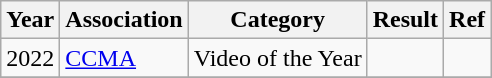<table class="wikitable">
<tr>
<th>Year</th>
<th>Association</th>
<th>Category</th>
<th>Result</th>
<th>Ref</th>
</tr>
<tr>
<td>2022</td>
<td><a href='#'>CCMA</a></td>
<td>Video of the Year</td>
<td></td>
<td></td>
</tr>
<tr>
</tr>
</table>
